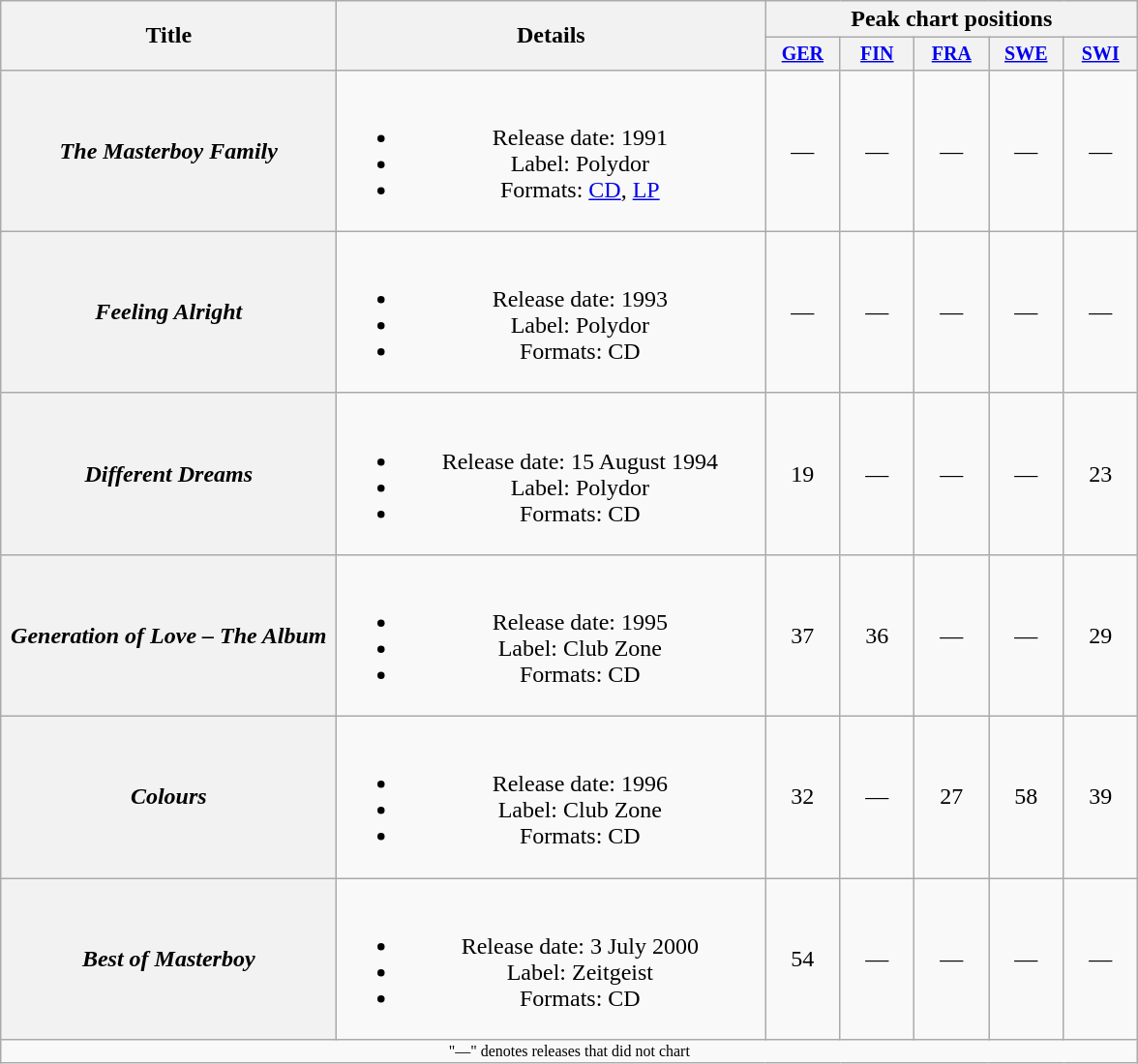<table class="wikitable plainrowheaders" style="text-align:center;">
<tr>
<th rowspan="2" style="width:14em;">Title</th>
<th rowspan="2" style="width:18em;">Details</th>
<th colspan="5">Peak chart positions</th>
</tr>
<tr style="font-size:smaller;">
<th style="width:45px;"><a href='#'>GER</a><br></th>
<th style="width:45px;"><a href='#'>FIN</a><br></th>
<th style="width:45px;"><a href='#'>FRA</a><br></th>
<th style="width:45px;"><a href='#'>SWE</a><br></th>
<th style="width:45px;"><a href='#'>SWI</a><br></th>
</tr>
<tr>
<th scope="row"><em>The Masterboy Family</em></th>
<td><br><ul><li>Release date: 1991</li><li>Label: Polydor</li><li>Formats: <a href='#'>CD</a>, <a href='#'>LP</a></li></ul></td>
<td>—</td>
<td>—</td>
<td>—</td>
<td>—</td>
<td>—</td>
</tr>
<tr>
<th scope="row"><em>Feeling Alright</em></th>
<td><br><ul><li>Release date: 1993</li><li>Label: Polydor</li><li>Formats: CD</li></ul></td>
<td>—</td>
<td>—</td>
<td>—</td>
<td>—</td>
<td>—</td>
</tr>
<tr>
<th scope="row"><em>Different Dreams</em></th>
<td><br><ul><li>Release date: 15 August 1994</li><li>Label: Polydor</li><li>Formats: CD</li></ul></td>
<td>19</td>
<td>—</td>
<td>—</td>
<td>—</td>
<td>23</td>
</tr>
<tr>
<th scope="row"><em>Generation of Love – The Album</em></th>
<td><br><ul><li>Release date: 1995</li><li>Label: Club Zone</li><li>Formats: CD</li></ul></td>
<td>37</td>
<td>36</td>
<td>—</td>
<td>—</td>
<td>29</td>
</tr>
<tr>
<th scope="row"><em>Colours</em></th>
<td><br><ul><li>Release date: 1996</li><li>Label: Club Zone</li><li>Formats: CD</li></ul></td>
<td>32</td>
<td>—</td>
<td>27</td>
<td>58</td>
<td>39</td>
</tr>
<tr>
<th scope="row"><em>Best of Masterboy</em></th>
<td><br><ul><li>Release date: 3 July 2000</li><li>Label: Zeitgeist</li><li>Formats: CD</li></ul></td>
<td>54</td>
<td>—</td>
<td>—</td>
<td>—</td>
<td>—</td>
</tr>
<tr>
<td colspan="15" style="font-size:8pt">"—" denotes releases that did not chart</td>
</tr>
</table>
